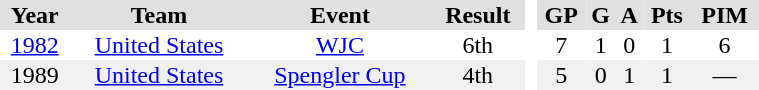<table border="0" cellpadding="1" cellspacing="0" style="text-align:center; width:40%">
<tr ALIGN="centre" bgcolor="#e0e0e0">
<th>Year</th>
<th>Team</th>
<th>Event</th>
<th>Result</th>
<th rowspan="99" bgcolor="#ffffff"> </th>
<th>GP</th>
<th>G</th>
<th>A</th>
<th>Pts</th>
<th>PIM</th>
</tr>
<tr>
<td><a href='#'>1982</a></td>
<td><a href='#'>United States</a></td>
<td><a href='#'>WJC</a></td>
<td>6th</td>
<td>7</td>
<td>1</td>
<td>0</td>
<td>1</td>
<td>6</td>
</tr>
<tr bgcolor="f0f0f0">
<td>1989</td>
<td><a href='#'>United States</a></td>
<td><a href='#'>Spengler Cup</a></td>
<td>4th</td>
<td>5</td>
<td>0</td>
<td>1</td>
<td>1</td>
<td>—</td>
</tr>
</table>
